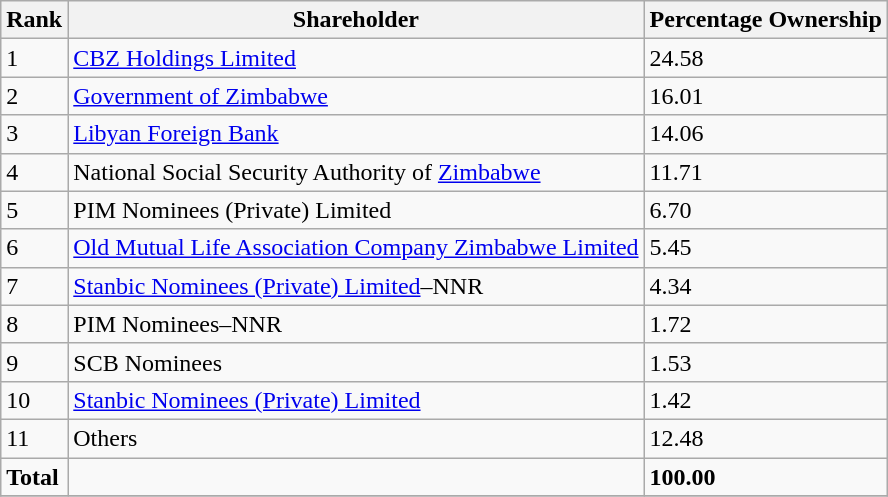<table class="wikitable sortable" style="margin-left:auto;margin-right:auto">
<tr>
<th style="width:2em;">Rank</th>
<th>Shareholder</th>
<th>Percentage Ownership</th>
</tr>
<tr>
<td>1</td>
<td><a href='#'>CBZ Holdings Limited</a></td>
<td>24.58</td>
</tr>
<tr>
<td>2</td>
<td><a href='#'>Government of Zimbabwe</a></td>
<td>16.01</td>
</tr>
<tr>
<td>3</td>
<td><a href='#'>Libyan Foreign Bank</a></td>
<td>14.06</td>
</tr>
<tr>
<td>4</td>
<td>National Social Security Authority of <a href='#'>Zimbabwe</a></td>
<td>11.71</td>
</tr>
<tr>
<td>5</td>
<td>PIM Nominees (Private) Limited</td>
<td>6.70</td>
</tr>
<tr>
<td>6</td>
<td><a href='#'>Old Mutual Life Association Company Zimbabwe Limited</a></td>
<td>5.45</td>
</tr>
<tr>
<td>7</td>
<td><a href='#'>Stanbic Nominees (Private) Limited</a>–NNR</td>
<td>4.34</td>
</tr>
<tr>
<td>8</td>
<td>PIM Nominees–NNR</td>
<td>1.72</td>
</tr>
<tr>
<td>9</td>
<td>SCB Nominees</td>
<td>1.53</td>
</tr>
<tr>
<td>10</td>
<td><a href='#'>Stanbic Nominees (Private) Limited</a></td>
<td>1.42</td>
</tr>
<tr>
<td>11</td>
<td>Others</td>
<td>12.48</td>
</tr>
<tr>
<td><strong>Total</strong></td>
<td></td>
<td><strong>100.00</strong></td>
</tr>
<tr>
</tr>
</table>
